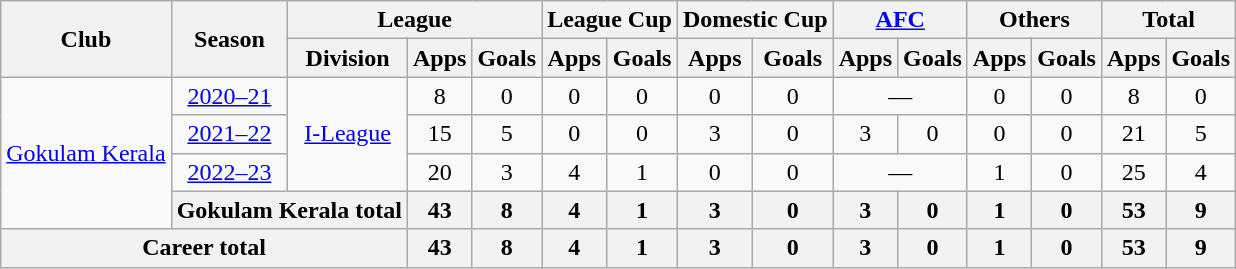<table class="wikitable" style="text-align: center;">
<tr>
<th rowspan="2">Club</th>
<th rowspan="2">Season</th>
<th colspan="3">League</th>
<th colspan="2">League Cup</th>
<th colspan="2">Domestic Cup</th>
<th colspan="2"><a href='#'>AFC</a></th>
<th colspan="2">Others</th>
<th colspan="2">Total</th>
</tr>
<tr>
<th>Division</th>
<th>Apps</th>
<th>Goals</th>
<th>Apps</th>
<th>Goals</th>
<th>Apps</th>
<th>Goals</th>
<th>Apps</th>
<th>Goals</th>
<th>Apps</th>
<th>Goals</th>
<th>Apps</th>
<th>Goals</th>
</tr>
<tr>
<td rowspan="4"><a href='#'>Gokulam Kerala</a></td>
<td><a href='#'>2020–21</a></td>
<td rowspan="3"><a href='#'>I-League</a></td>
<td>8</td>
<td>0</td>
<td>0</td>
<td>0</td>
<td>0</td>
<td>0</td>
<td colspan="2">—</td>
<td>0</td>
<td>0</td>
<td>8</td>
<td>0</td>
</tr>
<tr>
<td><a href='#'>2021–22</a></td>
<td>15</td>
<td>5</td>
<td>0</td>
<td>0</td>
<td>3</td>
<td>0</td>
<td>3</td>
<td>0</td>
<td>0</td>
<td>0</td>
<td>21</td>
<td>5</td>
</tr>
<tr>
<td><a href='#'>2022–23</a></td>
<td>20</td>
<td>3</td>
<td>4</td>
<td>1</td>
<td>0</td>
<td>0</td>
<td colspan="2">—</td>
<td>1</td>
<td>0</td>
<td>25</td>
<td>4</td>
</tr>
<tr>
<th colspan="2">Gokulam Kerala total</th>
<th>43</th>
<th>8</th>
<th>4</th>
<th>1</th>
<th>3</th>
<th>0</th>
<th>3</th>
<th>0</th>
<th>1</th>
<th>0</th>
<th>53</th>
<th>9</th>
</tr>
<tr>
<th colspan="3">Career total</th>
<th>43</th>
<th>8</th>
<th>4</th>
<th>1</th>
<th>3</th>
<th>0</th>
<th>3</th>
<th>0</th>
<th>1</th>
<th>0</th>
<th>53</th>
<th>9</th>
</tr>
</table>
